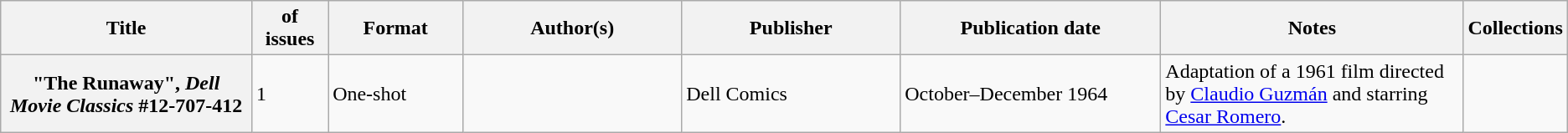<table class="wikitable">
<tr>
<th>Title</th>
<th style="width:40pt"> of issues</th>
<th style="width:75pt">Format</th>
<th style="width:125pt">Author(s)</th>
<th style="width:125pt">Publisher</th>
<th style="width:150pt">Publication date</th>
<th style="width:175pt">Notes</th>
<th>Collections</th>
</tr>
<tr>
<th>"The Runaway", <em>Dell Movie Classics</em> #12-707-412</th>
<td>1</td>
<td>One-shot</td>
<td></td>
<td>Dell Comics</td>
<td>October–December 1964</td>
<td>Adaptation of a 1961 film directed by <a href='#'>Claudio Guzmán</a> and starring <a href='#'>Cesar Romero</a>.</td>
<td></td>
</tr>
</table>
